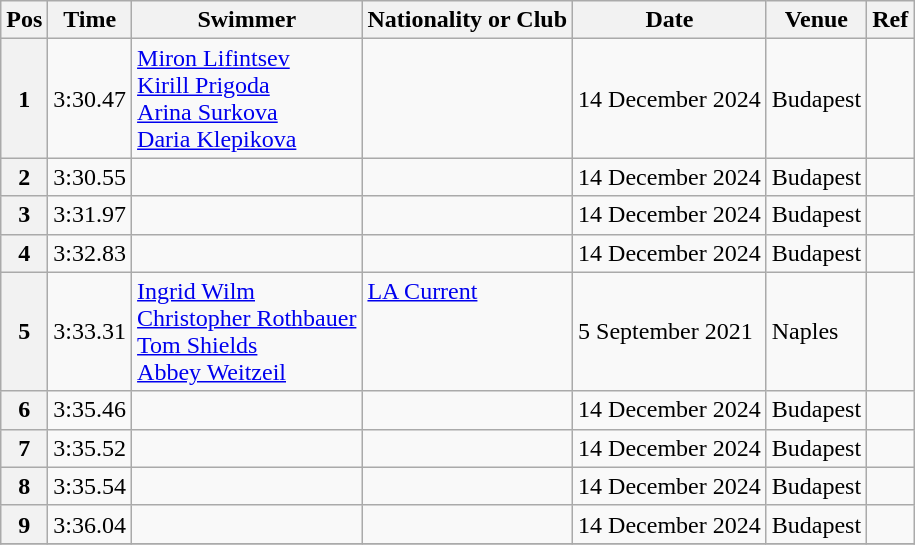<table class="wikitable">
<tr>
<th>Pos</th>
<th>Time</th>
<th>Swimmer</th>
<th>Nationality or Club</th>
<th>Date</th>
<th>Venue</th>
<th>Ref</th>
</tr>
<tr>
<th>1</th>
<td>3:30.47</td>
<td><a href='#'>Miron Lifintsev</a><br><a href='#'>Kirill Prigoda</a><br><a href='#'>Arina Surkova</a><br><a href='#'>Daria Klepikova</a></td>
<td></td>
<td>14 December 2024</td>
<td>Budapest</td>
<td></td>
</tr>
<tr>
<th>2</th>
<td>3:30.55</td>
<td></td>
<td></td>
<td>14 December 2024</td>
<td>Budapest</td>
<td></td>
</tr>
<tr>
<th>3</th>
<td>3:31.97</td>
<td></td>
<td></td>
<td>14 December 2024</td>
<td>Budapest</td>
<td></td>
</tr>
<tr>
<th>4</th>
<td>3:32.83</td>
<td></td>
<td></td>
<td>14 December 2024</td>
<td>Budapest</td>
<td></td>
</tr>
<tr>
<th>5</th>
<td>3:33.31</td>
<td><a href='#'>Ingrid Wilm</a><br><a href='#'>Christopher Rothbauer</a><br><a href='#'>Tom Shields</a><br><a href='#'>Abbey Weitzeil</a></td>
<td><a href='#'>LA Current</a><br><br><br><br></td>
<td>5 September 2021</td>
<td>Naples</td>
<td></td>
</tr>
<tr>
<th>6</th>
<td>3:35.46</td>
<td></td>
<td></td>
<td>14 December 2024</td>
<td>Budapest</td>
<td></td>
</tr>
<tr>
<th>7</th>
<td>3:35.52</td>
<td></td>
<td></td>
<td>14 December 2024</td>
<td>Budapest</td>
<td></td>
</tr>
<tr>
<th>8</th>
<td>3:35.54</td>
<td></td>
<td></td>
<td>14 December 2024</td>
<td>Budapest</td>
<td></td>
</tr>
<tr>
<th>9</th>
<td>3:36.04</td>
<td></td>
<td></td>
<td>14 December 2024</td>
<td>Budapest</td>
<td></td>
</tr>
<tr>
</tr>
</table>
